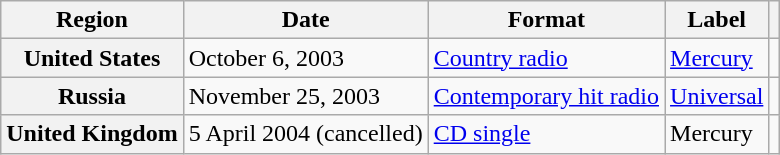<table class="wikitable plainrowheaders">
<tr>
<th scope="col">Region</th>
<th scope="col">Date</th>
<th scope="col">Format</th>
<th scope="col">Label</th>
<th scope="col"></th>
</tr>
<tr>
<th scope="row">United States</th>
<td>October 6, 2003</td>
<td><a href='#'>Country radio</a></td>
<td><a href='#'>Mercury</a></td>
<td></td>
</tr>
<tr>
<th scope="row">Russia</th>
<td>November 25, 2003</td>
<td><a href='#'>Contemporary hit radio</a></td>
<td><a href='#'>Universal</a></td>
<td></td>
</tr>
<tr>
<th scope="row">United Kingdom</th>
<td>5 April 2004 (cancelled)</td>
<td><a href='#'>CD single</a></td>
<td>Mercury</td>
<td></td>
</tr>
</table>
